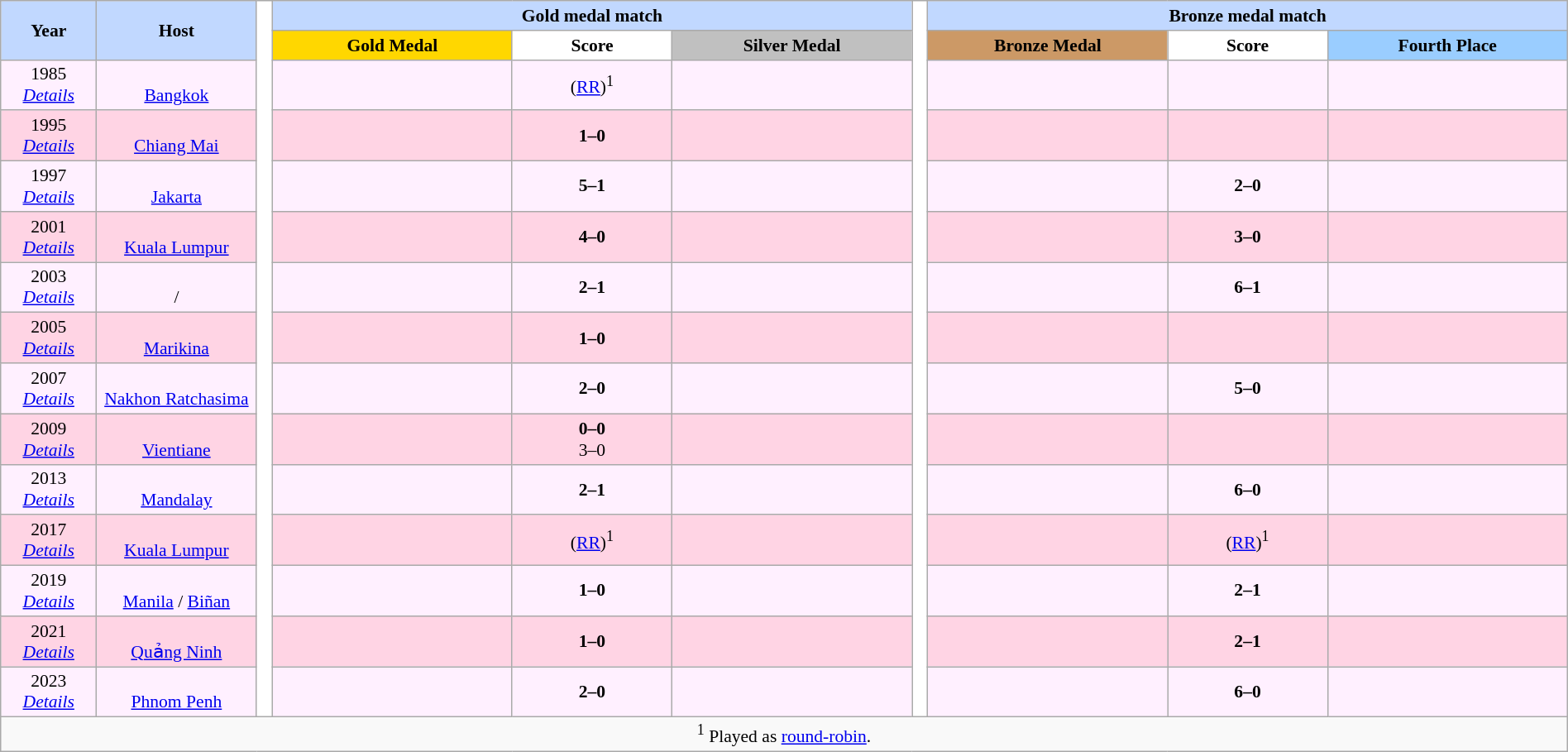<table class="wikitable" style="font-size:90%; text-align:center; width:100%;">
<tr>
<th rowspan=2 width=6% style="background:#C1D8FF;">Year</th>
<th rowspan=2 width=10% style="background:#C1D8FF;">Host</th>
<th width=1% rowspan=15 style="background:#ffffff;"></th>
<th colspan=3 style="background:#C1D8FF;">Gold medal match</th>
<th width=1% rowspan=15 style="background:#ffffff;"></th>
<th colspan=3 style="background:#C1D8FF;">Bronze medal match</th>
</tr>
<tr>
<th width=15% style="background:gold;">Gold Medal</th>
<th width=10% style="background:#ffffff;">Score</th>
<th width=15% style="background:silver;">Silver Medal</th>
<th width=15% style="background:#cc9966;">Bronze Medal</th>
<th width=10% style="background:#ffffff;">Score</th>
<th width=15% style="background:#9acdff;">Fourth Place</th>
</tr>
<tr style="background:#FFF0FF;">
<td>1985<br><em><a href='#'>Details</a></em></td>
<td> <br> <a href='#'>Bangkok</a></td>
<td><strong></strong></td>
<td>(<a href='#'>RR</a>)<sup>1</sup></td>
<td></td>
<td></td>
<td></td>
<td></td>
</tr>
<tr style="background:#FFD4E4;">
<td>1995<br><em><a href='#'>Details</a></em></td>
<td> <br> <a href='#'>Chiang Mai</a></td>
<td><strong></strong></td>
<td><strong>1–0</strong></td>
<td></td>
<td></td>
<td></td>
<td></td>
</tr>
<tr style="background:#FFF0FF;">
<td>1997<br><em><a href='#'>Details</a></em></td>
<td> <br> <a href='#'>Jakarta</a></td>
<td><strong></strong></td>
<td><strong>5–1</strong></td>
<td></td>
<td></td>
<td><strong>2–0</strong></td>
<td></td>
</tr>
<tr style="background:#FFD4E4;">
<td>2001<br><em><a href='#'>Details</a></em></td>
<td> <br> <a href='#'>Kuala Lumpur</a></td>
<td><strong></strong></td>
<td><strong>4–0</strong></td>
<td></td>
<td></td>
<td><strong>3–0</strong></td>
<td></td>
</tr>
<tr style="background:#FFF0FF;">
<td>2003<br><em><a href='#'>Details</a></em></td>
<td> <br>  / </td>
<td><strong></strong></td>
<td><strong>2–1</strong></td>
<td></td>
<td></td>
<td><strong>6–1</strong></td>
<td></td>
</tr>
<tr style="background:#FFD4E4;">
<td>2005<br><em><a href='#'>Details</a></em></td>
<td> <br> <a href='#'>Marikina</a></td>
<td><strong></strong></td>
<td><strong>1–0</strong></td>
<td></td>
<td></td>
<td></td>
<td></td>
</tr>
<tr style="background:#FFF0FF;">
<td>2007<br><em><a href='#'>Details</a></em></td>
<td> <br> <a href='#'>Nakhon Ratchasima</a></td>
<td><strong></strong></td>
<td><strong>2–0</strong></td>
<td></td>
<td></td>
<td><strong>5–0</strong></td>
<td></td>
</tr>
<tr style="background:#FFD4E4;">
<td>2009<br><em><a href='#'>Details</a></em></td>
<td> <br> <a href='#'>Vientiane</a></td>
<td><strong></strong></td>
<td><strong>0–0</strong> <br>3–0 </td>
<td></td>
<td></td>
<td></td>
<td></td>
</tr>
<tr style="background:#FFF0FF;">
<td>2013<br><em><a href='#'>Details</a></em></td>
<td> <br> <a href='#'>Mandalay</a></td>
<td><strong></strong></td>
<td><strong>2–1</strong></td>
<td></td>
<td></td>
<td><strong>6–0</strong></td>
<td></td>
</tr>
<tr style="background:#FFD4E4;">
<td>2017<br><em><a href='#'>Details</a></em></td>
<td> <br> <a href='#'>Kuala Lumpur</a></td>
<td><strong></strong></td>
<td>(<a href='#'>RR</a>)<sup>1</sup></td>
<td></td>
<td></td>
<td>(<a href='#'>RR</a>)<sup>1</sup></td>
<td></td>
</tr>
<tr style="background:#FFF0FF;">
<td>2019<br><em><a href='#'>Details</a></em></td>
<td> <br> <a href='#'>Manila</a> / <a href='#'>Biñan</a></td>
<td><strong></strong></td>
<td><strong>1–0</strong> </td>
<td></td>
<td></td>
<td><strong>2–1</strong></td>
<td></td>
</tr>
<tr style="background:#FFD4E4;">
<td>2021<br><em><a href='#'>Details</a></em></td>
<td> <br> <a href='#'>Quảng Ninh</a></td>
<td><strong></strong></td>
<td><strong>1–0</strong></td>
<td></td>
<td></td>
<td><strong>2–1</strong></td>
<td></td>
</tr>
<tr style="background:#FFF0FF;">
<td>2023<br><em><a href='#'>Details</a></em></td>
<td> <br> <a href='#'>Phnom Penh</a></td>
<td><strong></strong></td>
<td><strong>2–0</strong></td>
<td></td>
<td></td>
<td><strong>6–0</strong></td>
<td></td>
</tr>
<tr>
<td colspan="11"><sup>1</sup> Played as <a href='#'>round-robin</a>.</td>
</tr>
</table>
